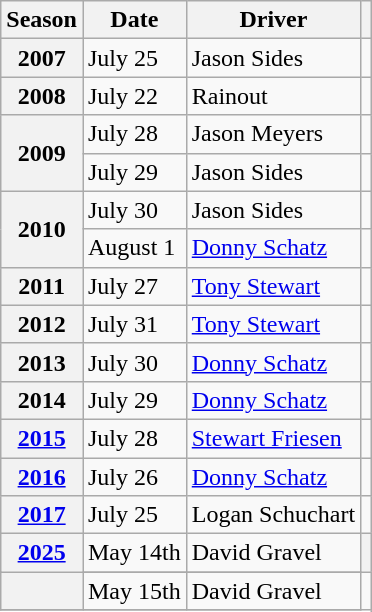<table class="wikitable">
<tr>
<th>Season</th>
<th>Date</th>
<th>Driver</th>
<th></th>
</tr>
<tr>
<th>2007</th>
<td>July 25</td>
<td> Jason Sides</td>
<td></td>
</tr>
<tr>
<th>2008</th>
<td>July 22</td>
<td>Rainout</td>
<td></td>
</tr>
<tr>
<th rowspan=2>2009</th>
<td>July 28</td>
<td> Jason Meyers</td>
<td></td>
</tr>
<tr>
<td>July 29</td>
<td> Jason Sides</td>
<td></td>
</tr>
<tr>
<th rowspan=2>2010</th>
<td>July 30</td>
<td> Jason Sides</td>
<td></td>
</tr>
<tr>
<td>August 1</td>
<td> <a href='#'>Donny Schatz</a></td>
<td></td>
</tr>
<tr>
<th>2011</th>
<td>July 27</td>
<td> <a href='#'>Tony Stewart</a></td>
<td></td>
</tr>
<tr>
<th>2012</th>
<td>July 31</td>
<td> <a href='#'>Tony Stewart</a></td>
<td></td>
</tr>
<tr>
<th>2013</th>
<td>July 30</td>
<td> <a href='#'>Donny Schatz</a></td>
<td></td>
</tr>
<tr>
<th>2014</th>
<td>July 29</td>
<td> <a href='#'>Donny Schatz</a></td>
<td></td>
</tr>
<tr>
<th><a href='#'>2015</a></th>
<td>July 28</td>
<td> <a href='#'>Stewart Friesen</a></td>
<td></td>
</tr>
<tr>
<th><a href='#'>2016</a></th>
<td>July 26</td>
<td> <a href='#'>Donny Schatz</a></td>
<td></td>
</tr>
<tr>
<th><a href='#'>2017</a></th>
<td>July 25</td>
<td> Logan Schuchart</td>
</tr>
<tr>
<th !rowspan=2><a href='#'>2025</a></th>
<td>May 14th</td>
<td> David Gravel</td>
<th rowspan=2></th>
</tr>
<tr>
<th rowspan=2></th>
</tr>
<tr 2025>
<td>May 15th</td>
<td> David Gravel</td>
</tr>
<tr>
</tr>
</table>
